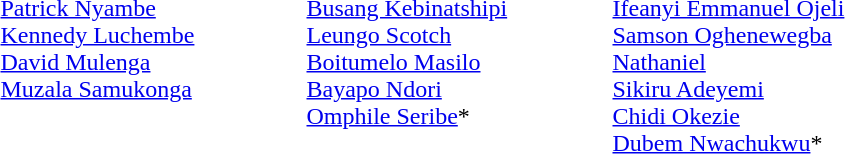<table>
<tr>
<td width=200 valign=top><em></em><br><a href='#'>Patrick Nyambe</a><br><a href='#'>Kennedy Luchembe</a><br><a href='#'>David Mulenga</a><br><a href='#'>Muzala Samukonga</a></td>
<td width=200 valign=top><em></em><br><a href='#'>Busang Kebinatshipi</a><br><a href='#'>Leungo Scotch</a><br><a href='#'>Boitumelo Masilo</a><br><a href='#'>Bayapo Ndori</a><br><a href='#'>Omphile Seribe</a>*</td>
<td width=200 valign=top><em></em><br><a href='#'>Ifeanyi Emmanuel Ojeli</a><br><a href='#'>Samson Oghenewegba Nathaniel</a><br><a href='#'>Sikiru Adeyemi</a><br><a href='#'>Chidi Okezie</a><br><a href='#'>Dubem Nwachukwu</a>*</td>
</tr>
</table>
